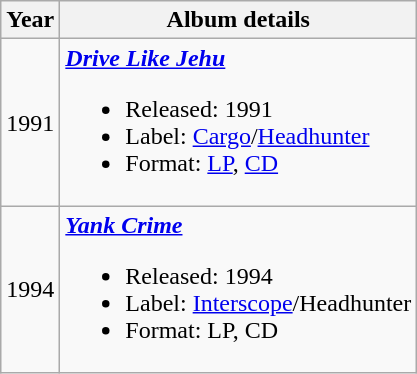<table class ="wikitable">
<tr>
<th>Year</th>
<th>Album details</th>
</tr>
<tr>
<td>1991</td>
<td><strong><em><a href='#'>Drive Like Jehu</a></em></strong><br><ul><li>Released: 1991</li><li>Label: <a href='#'>Cargo</a>/<a href='#'>Headhunter</a></li><li>Format: <a href='#'>LP</a>, <a href='#'>CD</a></li></ul></td>
</tr>
<tr>
<td>1994</td>
<td><strong><em><a href='#'>Yank Crime</a></em></strong><br><ul><li>Released: 1994</li><li>Label: <a href='#'>Interscope</a>/Headhunter</li><li>Format: LP, CD</li></ul></td>
</tr>
</table>
